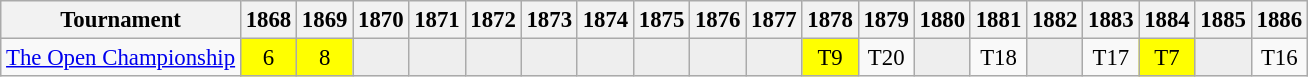<table class="wikitable" style="font-size:95%;text-align:center;">
<tr>
<th>Tournament</th>
<th>1868</th>
<th>1869</th>
<th>1870</th>
<th>1871</th>
<th>1872</th>
<th>1873</th>
<th>1874</th>
<th>1875</th>
<th>1876</th>
<th>1877</th>
<th>1878</th>
<th>1879</th>
<th>1880</th>
<th>1881</th>
<th>1882</th>
<th>1883</th>
<th>1884</th>
<th>1885</th>
<th>1886</th>
</tr>
<tr>
<td align=left><a href='#'>The Open Championship</a></td>
<td style="background:yellow;">6</td>
<td style="background:yellow;">8</td>
<td style="background:#eeeeee;"></td>
<td style="background:#eeeeee;"></td>
<td style="background:#eeeeee;"></td>
<td style="background:#eeeeee;"></td>
<td style="background:#eeeeee;"></td>
<td style="background:#eeeeee;"></td>
<td style="background:#eeeeee;"></td>
<td style="background:#eeeeee;"></td>
<td style="background:yellow;">T9</td>
<td>T20</td>
<td style="background:#eeeeee;"></td>
<td>T18</td>
<td style="background:#eeeeee;"></td>
<td>T17</td>
<td style="background:yellow;">T7</td>
<td style="background:#eeeeee;"></td>
<td>T16</td>
</tr>
</table>
